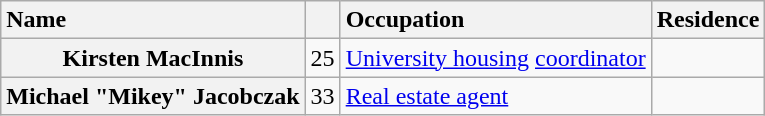<table class="wikitable sortable">
<tr>
<th style="text-align:left">Name</th>
<th style="text-align:left"></th>
<th style="text-align:left">Occupation</th>
<th style="text-align:left">Residence</th>
</tr>
<tr>
<th>Kirsten MacInnis</th>
<td>25</td>
<td><a href='#'>University housing</a> <a href='#'>coordinator</a></td>
<td></td>
</tr>
<tr>
<th>Michael "Mikey" Jacobczak</th>
<td>33</td>
<td><a href='#'>Real estate agent</a></td>
<td></td>
</tr>
</table>
